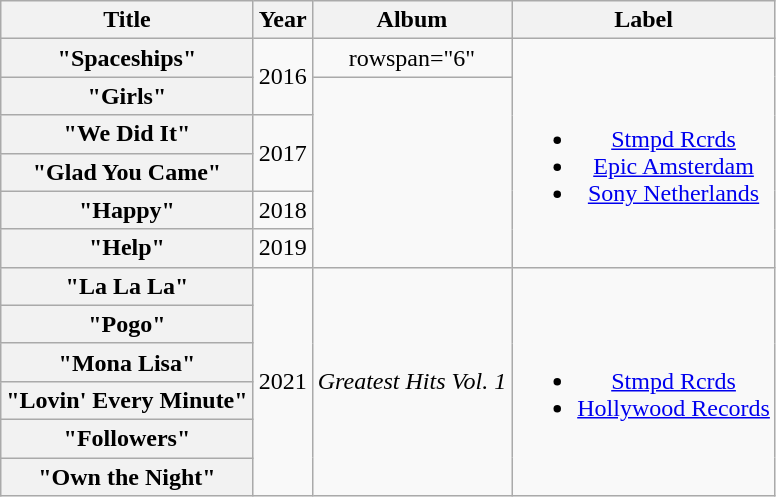<table class="wikitable plainrowheaders" style="text-align:center;">
<tr>
<th scope="col">Title</th>
<th scope="col">Year</th>
<th scope="col">Album</th>
<th>Label</th>
</tr>
<tr>
<th scope="row">"Spaceships"</th>
<td rowspan="2">2016</td>
<td>rowspan="6" </td>
<td rowspan="6"><br><ul><li><a href='#'>Stmpd Rcrds</a></li><li><a href='#'>Epic Amsterdam</a></li><li><a href='#'>Sony Netherlands</a></li></ul></td>
</tr>
<tr>
<th scope="row">"Girls"</th>
</tr>
<tr>
<th scope="row">"We Did It"</th>
<td rowspan="2">2017</td>
</tr>
<tr>
<th scope="row">"Glad You Came"</th>
</tr>
<tr>
<th scope="row">"Happy"</th>
<td>2018</td>
</tr>
<tr>
<th scope="row">"Help"</th>
<td>2019</td>
</tr>
<tr>
<th scope="row">"La La La"</th>
<td rowspan="6">2021</td>
<td rowspan="6"><em>Greatest Hits Vol. 1</em></td>
<td rowspan="6"><br><ul><li><a href='#'>Stmpd Rcrds</a></li><li><a href='#'>Hollywood Records</a></li></ul></td>
</tr>
<tr>
<th scope="row">"Pogo"</th>
</tr>
<tr>
<th scope="row">"Mona Lisa"</th>
</tr>
<tr>
<th scope="row">"Lovin' Every Minute"</th>
</tr>
<tr>
<th scope="row">"Followers"</th>
</tr>
<tr>
<th scope="row">"Own the Night"</th>
</tr>
</table>
